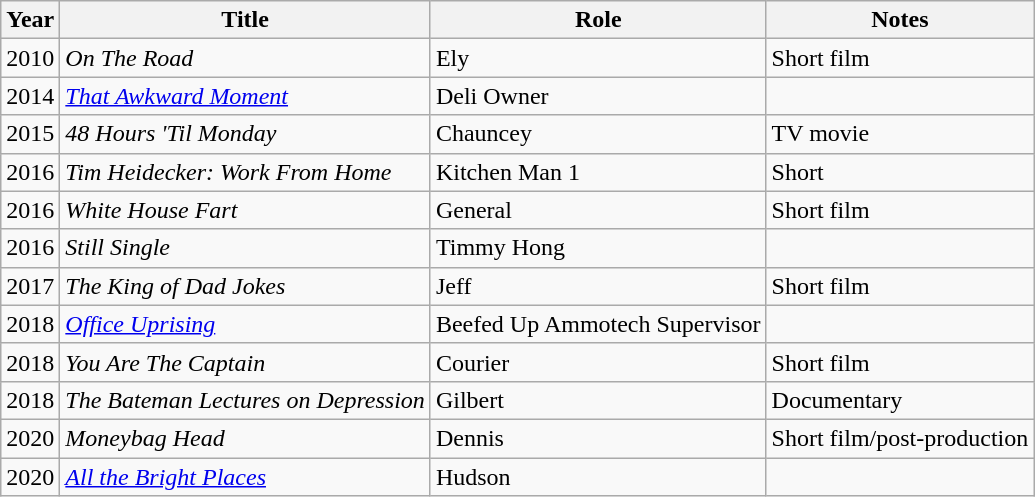<table class="wikitable">
<tr>
<th>Year</th>
<th>Title</th>
<th>Role</th>
<th>Notes</th>
</tr>
<tr>
<td>2010</td>
<td><em>On The Road</em></td>
<td>Ely</td>
<td>Short film</td>
</tr>
<tr>
<td>2014</td>
<td><em><a href='#'>That Awkward Moment</a></em></td>
<td>Deli Owner</td>
<td></td>
</tr>
<tr>
<td>2015</td>
<td><em>48 Hours 'Til Monday</em></td>
<td>Chauncey</td>
<td>TV movie</td>
</tr>
<tr>
<td>2016</td>
<td><em>Tim Heidecker: Work From Home</em></td>
<td>Kitchen Man 1</td>
<td>Short</td>
</tr>
<tr>
<td>2016</td>
<td><em>White House Fart</em></td>
<td>General</td>
<td>Short film</td>
</tr>
<tr>
<td>2016</td>
<td><em>Still Single</em></td>
<td>Timmy Hong</td>
<td></td>
</tr>
<tr>
<td>2017</td>
<td><em>The King of Dad Jokes</em></td>
<td>Jeff</td>
<td>Short film</td>
</tr>
<tr>
<td>2018</td>
<td><em><a href='#'>Office Uprising</a></em></td>
<td>Beefed Up Ammotech Supervisor</td>
<td></td>
</tr>
<tr>
<td>2018</td>
<td><em>You Are The Captain</em></td>
<td>Courier</td>
<td>Short film</td>
</tr>
<tr>
<td>2018</td>
<td><em>The Bateman Lectures on Depression</em></td>
<td>Gilbert</td>
<td>Documentary</td>
</tr>
<tr>
<td>2020</td>
<td><em>Moneybag Head</em></td>
<td>Dennis</td>
<td>Short film/post-production</td>
</tr>
<tr>
<td>2020</td>
<td><a href='#'><em>All the Bright Places</em></a></td>
<td>Hudson</td>
<td></td>
</tr>
</table>
